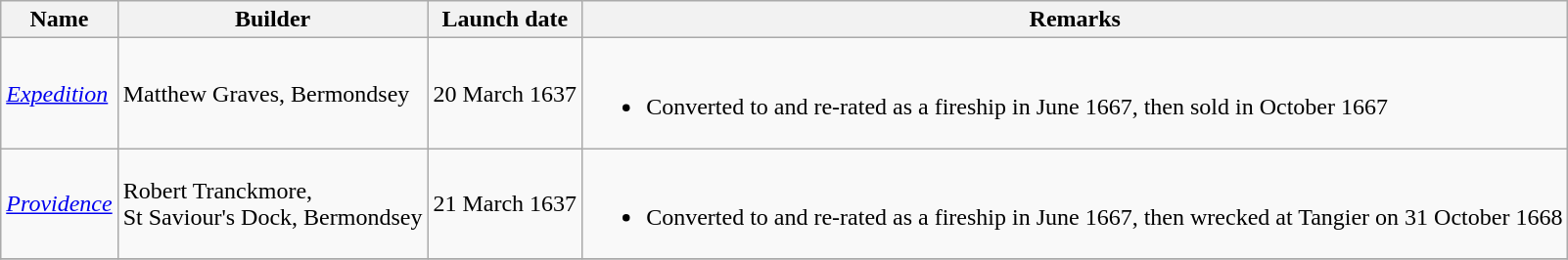<table class="wikitable">
<tr>
<th>Name</th>
<th>Builder</th>
<th>Launch date</th>
<th>Remarks</th>
</tr>
<tr>
<td><a href='#'><em>Expedition</em></a></td>
<td>Matthew Graves, Bermondsey</td>
<td>20 March 1637</td>
<td><br><ul><li>Converted to and re-rated as a fireship in June 1667, then sold in October 1667</li></ul></td>
</tr>
<tr>
<td><a href='#'><em>Providence </em></a></td>
<td>Robert Tranckmore, <br>St Saviour's Dock, Bermondsey</td>
<td>21 March 1637</td>
<td><br><ul><li>Converted to and re-rated as a fireship in June 1667, then wrecked at Tangier on 31 October 1668</li></ul></td>
</tr>
<tr>
</tr>
</table>
